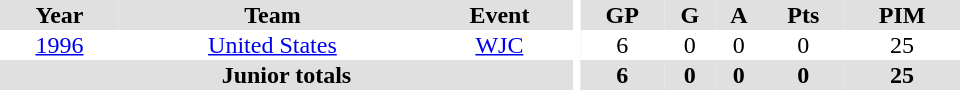<table border="0" cellpadding="1" cellspacing="0" ID="Table3" style="text-align:center; width:40em">
<tr bgcolor="#e0e0e0">
<th>Year</th>
<th>Team</th>
<th>Event</th>
<th rowspan="102" bgcolor="#ffffff"></th>
<th>GP</th>
<th>G</th>
<th>A</th>
<th>Pts</th>
<th>PIM</th>
</tr>
<tr>
<td><a href='#'>1996</a></td>
<td><a href='#'>United States</a></td>
<td><a href='#'>WJC</a></td>
<td>6</td>
<td>0</td>
<td>0</td>
<td>0</td>
<td>25</td>
</tr>
<tr bgcolor="#e0e0e0">
<th colspan="3">Junior totals</th>
<th>6</th>
<th>0</th>
<th>0</th>
<th>0</th>
<th>25</th>
</tr>
</table>
